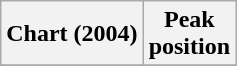<table class="wikitable plainrowheaders" style="text-align:center">
<tr>
<th scope="col">Chart (2004)</th>
<th scope="col">Peak<br>position</th>
</tr>
<tr>
</tr>
</table>
